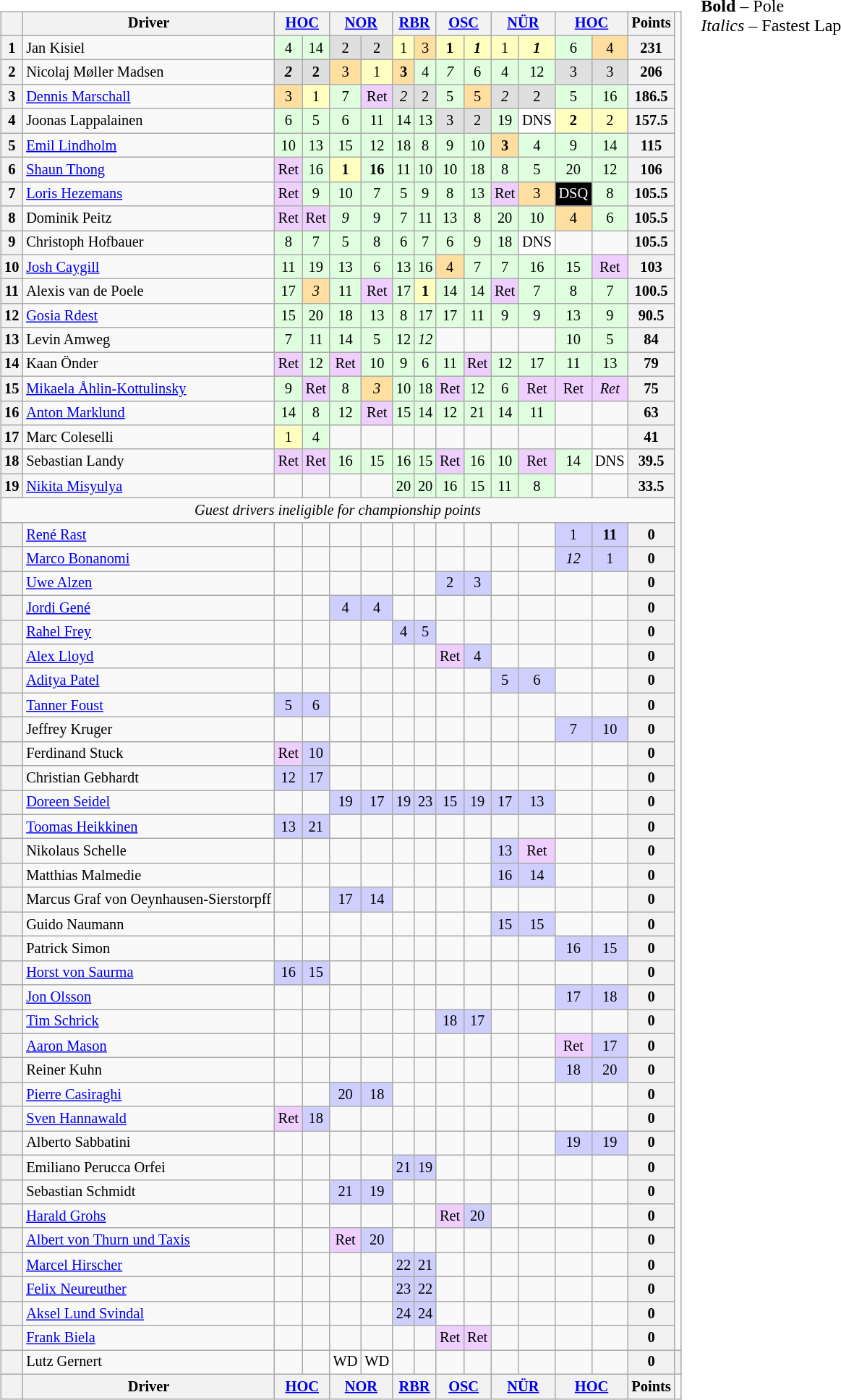<table>
<tr>
<td><br><table class="wikitable" style="font-size:85%; text-align:center">
<tr style="background:#f9f9f9" valign="top">
<th valign="middle"></th>
<th valign="middle">Driver</th>
<th colspan=2><a href='#'>HOC</a><br></th>
<th colspan=2><a href='#'>NOR</a><br></th>
<th colspan=2><a href='#'>RBR</a><br></th>
<th colspan=2><a href='#'>OSC</a><br></th>
<th colspan=2><a href='#'>NÜR</a><br></th>
<th colspan=2><a href='#'>HOC</a><br></th>
<th valign="middle">Points</th>
</tr>
<tr>
<th>1</th>
<td align=left> Jan Kisiel</td>
<td style="background:#dfffdf;">4</td>
<td style="background:#dfffdf;">14</td>
<td style="background:#dfdfdf;">2</td>
<td style="background:#dfdfdf;">2</td>
<td style="background:#ffffbf;">1</td>
<td style="background:#ffdf9f;">3</td>
<td style="background:#ffffbf;"><strong>1</strong></td>
<td style="background:#ffffbf;"><strong><em>1</em></strong></td>
<td style="background:#ffffbf;">1</td>
<td style="background:#ffffbf;"><strong><em>1</em></strong></td>
<td style="background:#dfffdf;">6</td>
<td style="background:#ffdf9f;">4</td>
<th>231</th>
</tr>
<tr>
<th>2</th>
<td align=left> Nicolaj Møller Madsen</td>
<td style="background:#dfdfdf;"><strong><em>2</em></strong></td>
<td style="background:#dfdfdf;"><strong>2</strong></td>
<td style="background:#ffdf9f;">3</td>
<td style="background:#ffffbf;">1</td>
<td style="background:#ffdf9f;"><strong>3</strong></td>
<td style="background:#dfffdf;">4</td>
<td style="background:#dfffdf;"><em>7</em></td>
<td style="background:#dfffdf;">6</td>
<td style="background:#dfffdf;">4</td>
<td style="background:#dfffdf;">12</td>
<td style="background:#dfdfdf;">3</td>
<td style="background:#dfdfdf;">3</td>
<th>206</th>
</tr>
<tr>
<th>3</th>
<td align=left> <a href='#'>Dennis Marschall</a></td>
<td style="background:#ffdf9f;">3</td>
<td style="background:#ffffbf;">1</td>
<td style="background:#dfffdf;">7</td>
<td style="background:#efcfff;">Ret</td>
<td style="background:#dfdfdf;"><em>2</em></td>
<td style="background:#dfdfdf;">2</td>
<td style="background:#dfffdf;">5</td>
<td style="background:#ffdf9f;">5</td>
<td style="background:#dfdfdf;"><em>2</em></td>
<td style="background:#dfdfdf;">2</td>
<td style="background:#dfffdf;">5</td>
<td style="background:#dfffdf;">16</td>
<th>186.5</th>
</tr>
<tr>
<th>4</th>
<td align=left> Joonas Lappalainen</td>
<td style="background:#dfffdf;">6</td>
<td style="background:#dfffdf;">5</td>
<td style="background:#dfffdf;">6</td>
<td style="background:#dfffdf;">11</td>
<td style="background:#dfffdf;">14</td>
<td style="background:#dfffdf;">13</td>
<td style="background:#dfdfdf;">3</td>
<td style="background:#dfdfdf;">2</td>
<td style="background:#dfffdf;">19</td>
<td style="background:#ffffff;">DNS</td>
<td style="background:#ffffbf;"><strong>2</strong></td>
<td style="background:#ffffbf;">2</td>
<th>157.5</th>
</tr>
<tr>
<th>5</th>
<td align=left> <a href='#'>Emil Lindholm</a></td>
<td style="background:#dfffdf;">10</td>
<td style="background:#dfffdf;">13</td>
<td style="background:#dfffdf;">15</td>
<td style="background:#dfffdf;">12</td>
<td style="background:#dfffdf;">18</td>
<td style="background:#dfffdf;">8</td>
<td style="background:#dfffdf;">9</td>
<td style="background:#dfffdf;">10</td>
<td style="background:#ffdf9f;"><strong>3</strong></td>
<td style="background:#dfffdf;">4</td>
<td style="background:#dfffdf;">9</td>
<td style="background:#dfffdf;">14</td>
<th>115</th>
</tr>
<tr>
<th>6</th>
<td align=left> <a href='#'>Shaun Thong</a></td>
<td style="background:#efcfff;">Ret</td>
<td style="background:#dfffdf;">16</td>
<td style="background:#ffffbf;"><strong>1</strong></td>
<td style="background:#dfffdf;"><strong>16</strong></td>
<td style="background:#dfffdf;">11</td>
<td style="background:#dfffdf;">10</td>
<td style="background:#dfffdf;">10</td>
<td style="background:#dfffdf;">18</td>
<td style="background:#dfffdf;">8</td>
<td style="background:#dfffdf;">5</td>
<td style="background:#dfffdf;">20</td>
<td style="background:#dfffdf;">12</td>
<th>106</th>
</tr>
<tr>
<th>7</th>
<td align=left> <a href='#'>Loris Hezemans</a></td>
<td style="background:#efcfff;">Ret</td>
<td style="background:#dfffdf;">9</td>
<td style="background:#dfffdf;">10</td>
<td style="background:#dfffdf;">7</td>
<td style="background:#dfffdf;">5</td>
<td style="background:#dfffdf;">9</td>
<td style="background:#dfffdf;">8</td>
<td style="background:#dfffdf;">13</td>
<td style="background:#efcfff;">Ret</td>
<td style="background:#ffdf9f;">3</td>
<td style="background:black; color:white;">DSQ</td>
<td style="background:#dfffdf;">8</td>
<th>105.5</th>
</tr>
<tr>
<th>8</th>
<td align=left> Dominik Peitz</td>
<td style="background:#efcfff;">Ret</td>
<td style="background:#efcfff;">Ret</td>
<td style="background:#dfffdf;"><em>9</em></td>
<td style="background:#dfffdf;">9</td>
<td style="background:#dfffdf;">7</td>
<td style="background:#dfffdf;">11</td>
<td style="background:#dfffdf;">13</td>
<td style="background:#dfffdf;">8</td>
<td style="background:#dfffdf;">20</td>
<td style="background:#dfffdf;">10</td>
<td style="background:#ffdf9f;">4</td>
<td style="background:#dfffdf;">6</td>
<th>105.5</th>
</tr>
<tr>
<th>9</th>
<td align=left> Christoph Hofbauer</td>
<td style="background:#dfffdf;">8</td>
<td style="background:#dfffdf;">7</td>
<td style="background:#dfffdf;">5</td>
<td style="background:#dfffdf;">8</td>
<td style="background:#dfffdf;">6</td>
<td style="background:#dfffdf;">7</td>
<td style="background:#dfffdf;">6</td>
<td style="background:#dfffdf;">9</td>
<td style="background:#dfffdf;">18</td>
<td style="background:#ffffff;">DNS</td>
<td></td>
<td></td>
<th>105.5</th>
</tr>
<tr>
<th>10</th>
<td align=left> <a href='#'>Josh Caygill</a></td>
<td style="background:#dfffdf;">11</td>
<td style="background:#dfffdf;">19</td>
<td style="background:#dfffdf;">13</td>
<td style="background:#dfffdf;">6</td>
<td style="background:#dfffdf;">13</td>
<td style="background:#dfffdf;">16</td>
<td style="background:#ffdf9f;">4</td>
<td style="background:#dfffdf;">7</td>
<td style="background:#dfffdf;">7</td>
<td style="background:#dfffdf;">16</td>
<td style="background:#dfffdf;">15</td>
<td style="background:#efcfff;">Ret</td>
<th>103</th>
</tr>
<tr>
<th>11</th>
<td align=left> Alexis van de Poele</td>
<td style="background:#dfffdf;">17</td>
<td style="background:#ffdf9f;"><em>3</em></td>
<td style="background:#dfffdf;">11</td>
<td style="background:#efcfff;">Ret</td>
<td style="background:#dfffdf;">17</td>
<td style="background:#ffffbf;"><strong>1</strong></td>
<td style="background:#dfffdf;">14</td>
<td style="background:#dfffdf;">14</td>
<td style="background:#efcfff;">Ret</td>
<td style="background:#dfffdf;">7</td>
<td style="background:#dfffdf;">8</td>
<td style="background:#dfffdf;">7</td>
<th>100.5</th>
</tr>
<tr>
<th>12</th>
<td align=left> <a href='#'>Gosia Rdest</a></td>
<td style="background:#dfffdf;">15</td>
<td style="background:#dfffdf;">20</td>
<td style="background:#dfffdf;">18</td>
<td style="background:#dfffdf;">13</td>
<td style="background:#dfffdf;">8</td>
<td style="background:#dfffdf;">17</td>
<td style="background:#dfffdf;">17</td>
<td style="background:#dfffdf;">11</td>
<td style="background:#dfffdf;">9</td>
<td style="background:#dfffdf;">9</td>
<td style="background:#dfffdf;">13</td>
<td style="background:#dfffdf;">9</td>
<th>90.5</th>
</tr>
<tr>
<th>13</th>
<td align=left> Levin Amweg</td>
<td style="background:#dfffdf;">7</td>
<td style="background:#dfffdf;">11</td>
<td style="background:#dfffdf;">14</td>
<td style="background:#dfffdf;">5</td>
<td style="background:#dfffdf;">12</td>
<td style="background:#dfffdf;"><em>12</em></td>
<td></td>
<td></td>
<td></td>
<td></td>
<td style="background:#dfffdf;">10</td>
<td style="background:#dfffdf;">5</td>
<th>84</th>
</tr>
<tr>
<th>14</th>
<td align=left> Kaan Önder</td>
<td style="background:#efcfff;">Ret</td>
<td style="background:#dfffdf;">12</td>
<td style="background:#efcfff;">Ret</td>
<td style="background:#dfffdf;">10</td>
<td style="background:#dfffdf;">9</td>
<td style="background:#dfffdf;">6</td>
<td style="background:#dfffdf;">11</td>
<td style="background:#efcfff;">Ret</td>
<td style="background:#dfffdf;">12</td>
<td style="background:#dfffdf;">17</td>
<td style="background:#dfffdf;">11</td>
<td style="background:#dfffdf;">13</td>
<th>79</th>
</tr>
<tr>
<th>15</th>
<td align=left> <a href='#'>Mikaela Åhlin-Kottulinsky</a></td>
<td style="background:#dfffdf;">9</td>
<td style="background:#efcfff;">Ret</td>
<td style="background:#dfffdf;">8</td>
<td style="background:#ffdf9f;"><em>3</em></td>
<td style="background:#dfffdf;">10</td>
<td style="background:#dfffdf;">18</td>
<td style="background:#efcfff;">Ret</td>
<td style="background:#dfffdf;">12</td>
<td style="background:#dfffdf;">6</td>
<td style="background:#efcfff;">Ret</td>
<td style="background:#efcfff;">Ret</td>
<td style="background:#efcfff;"><em>Ret</em></td>
<th>75</th>
</tr>
<tr>
<th>16</th>
<td align=left> <a href='#'>Anton Marklund</a></td>
<td style="background:#dfffdf;">14</td>
<td style="background:#dfffdf;">8</td>
<td style="background:#dfffdf;">12</td>
<td style="background:#efcfff;">Ret</td>
<td style="background:#dfffdf;">15</td>
<td style="background:#dfffdf;">14</td>
<td style="background:#dfffdf;">12</td>
<td style="background:#dfffdf;">21</td>
<td style="background:#dfffdf;">14</td>
<td style="background:#dfffdf;">11</td>
<td></td>
<td></td>
<th>63</th>
</tr>
<tr>
<th>17</th>
<td align=left> Marc Coleselli</td>
<td style="background:#ffffbf;">1</td>
<td style="background:#dfffdf;">4</td>
<td></td>
<td></td>
<td></td>
<td></td>
<td></td>
<td></td>
<td></td>
<td></td>
<td></td>
<td></td>
<th>41</th>
</tr>
<tr>
<th>18</th>
<td align=left> Sebastian Landy</td>
<td style="background:#efcfff;">Ret</td>
<td style="background:#efcfff;">Ret</td>
<td style="background:#dfffdf;">16</td>
<td style="background:#dfffdf;">15</td>
<td style="background:#dfffdf;">16</td>
<td style="background:#dfffdf;">15</td>
<td style="background:#efcfff;">Ret</td>
<td style="background:#dfffdf;">16</td>
<td style="background:#dfffdf;">10</td>
<td style="background:#efcfff;">Ret</td>
<td style="background:#dfffdf;">14</td>
<td style="background:#ffffff;">DNS</td>
<th>39.5</th>
</tr>
<tr>
<th>19</th>
<td align=left> <a href='#'>Nikita Misyulya</a></td>
<td></td>
<td></td>
<td></td>
<td></td>
<td style="background:#dfffdf;">20</td>
<td style="background:#dfffdf;">20</td>
<td style="background:#dfffdf;">16</td>
<td style="background:#dfffdf;">15</td>
<td style="background:#dfffdf;">11</td>
<td style="background:#dfffdf;">8</td>
<td></td>
<td></td>
<th>33.5</th>
</tr>
<tr>
<td colspan=15 align=center><em>Guest drivers ineligible for championship points</em></td>
</tr>
<tr>
<th></th>
<td align=left> <a href='#'>René Rast</a></td>
<td></td>
<td></td>
<td></td>
<td></td>
<td></td>
<td></td>
<td></td>
<td></td>
<td></td>
<td></td>
<td style="background:#cfcfff;">1</td>
<td style="background:#cfcfff;"><strong>11</strong></td>
<th>0</th>
</tr>
<tr>
<th></th>
<td align=left> <a href='#'>Marco Bonanomi</a></td>
<td></td>
<td></td>
<td></td>
<td></td>
<td></td>
<td></td>
<td></td>
<td></td>
<td></td>
<td></td>
<td style="background:#cfcfff;"><em>12</em></td>
<td style="background:#cfcfff;">1</td>
<th>0</th>
</tr>
<tr>
<th></th>
<td align=left> <a href='#'>Uwe Alzen</a></td>
<td></td>
<td></td>
<td></td>
<td></td>
<td></td>
<td></td>
<td style="background:#cfcfff;">2</td>
<td style="background:#cfcfff;">3</td>
<td></td>
<td></td>
<td></td>
<td></td>
<th>0</th>
</tr>
<tr>
<th></th>
<td align=left> <a href='#'>Jordi Gené</a></td>
<td></td>
<td></td>
<td style="background:#cfcfff;">4</td>
<td style="background:#cfcfff;">4</td>
<td></td>
<td></td>
<td></td>
<td></td>
<td></td>
<td></td>
<td></td>
<td></td>
<th>0</th>
</tr>
<tr>
<th></th>
<td align=left> <a href='#'>Rahel Frey</a></td>
<td></td>
<td></td>
<td></td>
<td></td>
<td style="background:#cfcfff;">4</td>
<td style="background:#cfcfff;">5</td>
<td></td>
<td></td>
<td></td>
<td></td>
<td></td>
<td></td>
<th>0</th>
</tr>
<tr>
<th></th>
<td align=left> <a href='#'>Alex Lloyd</a></td>
<td></td>
<td></td>
<td></td>
<td></td>
<td></td>
<td></td>
<td style="background:#efcfff;">Ret</td>
<td style="background:#cfcfff;">4</td>
<td></td>
<td></td>
<td></td>
<td></td>
<th>0</th>
</tr>
<tr>
<th></th>
<td align=left> <a href='#'>Aditya Patel</a></td>
<td></td>
<td></td>
<td></td>
<td></td>
<td></td>
<td></td>
<td></td>
<td></td>
<td style="background:#cfcfff;">5</td>
<td style="background:#cfcfff;">6</td>
<td></td>
<td></td>
<th>0</th>
</tr>
<tr>
<th></th>
<td align=left> <a href='#'>Tanner Foust</a></td>
<td style="background:#cfcfff;">5</td>
<td style="background:#cfcfff;">6</td>
<td></td>
<td></td>
<td></td>
<td></td>
<td></td>
<td></td>
<td></td>
<td></td>
<td></td>
<td></td>
<th>0</th>
</tr>
<tr>
<th></th>
<td align=left> Jeffrey Kruger</td>
<td></td>
<td></td>
<td></td>
<td></td>
<td></td>
<td></td>
<td></td>
<td></td>
<td></td>
<td></td>
<td style="background:#cfcfff;">7</td>
<td style="background:#cfcfff;">10</td>
<th>0</th>
</tr>
<tr>
<th></th>
<td align=left> Ferdinand Stuck</td>
<td style="background:#efcfff;">Ret</td>
<td style="background:#cfcfff;">10</td>
<td></td>
<td></td>
<td></td>
<td></td>
<td></td>
<td></td>
<td></td>
<td></td>
<td></td>
<td></td>
<th>0</th>
</tr>
<tr>
<th></th>
<td align=left> Christian Gebhardt</td>
<td style="background:#cfcfff;">12</td>
<td style="background:#cfcfff;">17</td>
<td></td>
<td></td>
<td></td>
<td></td>
<td></td>
<td></td>
<td></td>
<td></td>
<td></td>
<td></td>
<th>0</th>
</tr>
<tr>
<th></th>
<td align=left> <a href='#'>Doreen Seidel</a></td>
<td></td>
<td></td>
<td style="background:#cfcfff;">19</td>
<td style="background:#cfcfff;">17</td>
<td style="background:#cfcfff;">19</td>
<td style="background:#cfcfff;">23</td>
<td style="background:#cfcfff;">15</td>
<td style="background:#cfcfff;">19</td>
<td style="background:#cfcfff;">17</td>
<td style="background:#cfcfff;">13</td>
<td></td>
<td></td>
<th>0</th>
</tr>
<tr>
<th></th>
<td align=left> <a href='#'>Toomas Heikkinen</a></td>
<td style="background:#cfcfff;">13</td>
<td style="background:#cfcfff;">21</td>
<td></td>
<td></td>
<td></td>
<td></td>
<td></td>
<td></td>
<td></td>
<td></td>
<td></td>
<td></td>
<th>0</th>
</tr>
<tr>
<th></th>
<td align=left> Nikolaus Schelle</td>
<td></td>
<td></td>
<td></td>
<td></td>
<td></td>
<td></td>
<td></td>
<td></td>
<td style="background:#cfcfff;">13</td>
<td style="background:#efcfff;">Ret</td>
<td></td>
<td></td>
<th>0</th>
</tr>
<tr>
<th></th>
<td align=left> Matthias Malmedie</td>
<td></td>
<td></td>
<td></td>
<td></td>
<td></td>
<td></td>
<td></td>
<td></td>
<td style="background:#cfcfff;">16</td>
<td style="background:#cfcfff;">14</td>
<td></td>
<td></td>
<th>0</th>
</tr>
<tr>
<th></th>
<td align=left> Marcus Graf von Oeynhausen-Sierstorpff</td>
<td></td>
<td></td>
<td style="background:#cfcfff;">17</td>
<td style="background:#cfcfff;">14</td>
<td></td>
<td></td>
<td></td>
<td></td>
<td></td>
<td></td>
<td></td>
<td></td>
<th>0</th>
</tr>
<tr>
<th></th>
<td align=left> Guido Naumann</td>
<td></td>
<td></td>
<td></td>
<td></td>
<td></td>
<td></td>
<td></td>
<td></td>
<td style="background:#cfcfff;">15</td>
<td style="background:#cfcfff;">15</td>
<td></td>
<td></td>
<th>0</th>
</tr>
<tr>
<th></th>
<td align=left> Patrick Simon</td>
<td></td>
<td></td>
<td></td>
<td></td>
<td></td>
<td></td>
<td></td>
<td></td>
<td></td>
<td></td>
<td style="background:#cfcfff;">16</td>
<td style="background:#cfcfff;">15</td>
<th>0</th>
</tr>
<tr>
<th></th>
<td align=left> <a href='#'>Horst von Saurma</a></td>
<td style="background:#cfcfff;">16</td>
<td style="background:#cfcfff;">15</td>
<td></td>
<td></td>
<td></td>
<td></td>
<td></td>
<td></td>
<td></td>
<td></td>
<td></td>
<td></td>
<th>0</th>
</tr>
<tr>
<th></th>
<td align=left> <a href='#'>Jon Olsson</a></td>
<td></td>
<td></td>
<td></td>
<td></td>
<td></td>
<td></td>
<td></td>
<td></td>
<td></td>
<td></td>
<td style="background:#cfcfff;">17</td>
<td style="background:#cfcfff;">18</td>
<th>0</th>
</tr>
<tr>
<th></th>
<td align=left> <a href='#'>Tim Schrick</a></td>
<td></td>
<td></td>
<td></td>
<td></td>
<td></td>
<td></td>
<td style="background:#cfcfff;">18</td>
<td style="background:#cfcfff;">17</td>
<td></td>
<td></td>
<td></td>
<td></td>
<th>0</th>
</tr>
<tr>
<th></th>
<td align=left> <a href='#'>Aaron Mason</a></td>
<td></td>
<td></td>
<td></td>
<td></td>
<td></td>
<td></td>
<td></td>
<td></td>
<td></td>
<td></td>
<td style="background:#efcfff;">Ret</td>
<td style="background:#cfcfff;">17</td>
<th>0</th>
</tr>
<tr>
<th></th>
<td align=left> Reiner Kuhn</td>
<td></td>
<td></td>
<td></td>
<td></td>
<td></td>
<td></td>
<td></td>
<td></td>
<td></td>
<td></td>
<td style="background:#cfcfff;">18</td>
<td style="background:#cfcfff;">20</td>
<th>0</th>
</tr>
<tr>
<th></th>
<td align=left> <a href='#'>Pierre Casiraghi</a></td>
<td></td>
<td></td>
<td style="background:#cfcfff;">20</td>
<td style="background:#cfcfff;">18</td>
<td></td>
<td></td>
<td></td>
<td></td>
<td></td>
<td></td>
<td></td>
<td></td>
<th>0</th>
</tr>
<tr>
<th></th>
<td align=left> <a href='#'>Sven Hannawald</a></td>
<td style="background:#efcfff;">Ret</td>
<td style="background:#cfcfff;">18</td>
<td></td>
<td></td>
<td></td>
<td></td>
<td></td>
<td></td>
<td></td>
<td></td>
<td></td>
<td></td>
<th>0</th>
</tr>
<tr>
<th></th>
<td align=left> Alberto Sabbatini</td>
<td></td>
<td></td>
<td></td>
<td></td>
<td></td>
<td></td>
<td></td>
<td></td>
<td></td>
<td></td>
<td style="background:#cfcfff;">19</td>
<td style="background:#cfcfff;">19</td>
<th>0</th>
</tr>
<tr>
<th></th>
<td align=left> Emiliano Perucca Orfei</td>
<td></td>
<td></td>
<td></td>
<td></td>
<td style="background:#cfcfff;">21</td>
<td style="background:#cfcfff;">19</td>
<td></td>
<td></td>
<td></td>
<td></td>
<td></td>
<td></td>
<th>0</th>
</tr>
<tr>
<th></th>
<td align=left> Sebastian Schmidt</td>
<td></td>
<td></td>
<td style="background:#cfcfff;">21</td>
<td style="background:#cfcfff;">19</td>
<td></td>
<td></td>
<td></td>
<td></td>
<td></td>
<td></td>
<td></td>
<td></td>
<th>0</th>
</tr>
<tr>
<th></th>
<td align=left> <a href='#'>Harald Grohs</a></td>
<td></td>
<td></td>
<td></td>
<td></td>
<td></td>
<td></td>
<td style="background:#efcfff;">Ret</td>
<td style="background:#cfcfff;">20</td>
<td></td>
<td></td>
<td></td>
<td></td>
<th>0</th>
</tr>
<tr>
<th></th>
<td align=left> <a href='#'>Albert von Thurn und Taxis</a></td>
<td></td>
<td></td>
<td style="background:#efcfff;">Ret</td>
<td style="background:#cfcfff;">20</td>
<td></td>
<td></td>
<td></td>
<td></td>
<td></td>
<td></td>
<td></td>
<td></td>
<th>0</th>
</tr>
<tr>
<th></th>
<td align=left> <a href='#'>Marcel Hirscher</a></td>
<td></td>
<td></td>
<td></td>
<td></td>
<td style="background:#cfcfff;">22</td>
<td style="background:#cfcfff;">21</td>
<td></td>
<td></td>
<td></td>
<td></td>
<td></td>
<td></td>
<th>0</th>
</tr>
<tr>
<th></th>
<td align=left> <a href='#'>Felix Neureuther</a></td>
<td></td>
<td></td>
<td></td>
<td></td>
<td style="background:#cfcfff;">23</td>
<td style="background:#cfcfff;">22</td>
<td></td>
<td></td>
<td></td>
<td></td>
<td></td>
<td></td>
<th>0</th>
</tr>
<tr>
<th></th>
<td align=left> <a href='#'>Aksel Lund Svindal</a></td>
<td></td>
<td></td>
<td></td>
<td></td>
<td style="background:#cfcfff;">24</td>
<td style="background:#cfcfff;">24</td>
<td></td>
<td></td>
<td></td>
<td></td>
<td></td>
<td></td>
<th>0</th>
</tr>
<tr>
<th></th>
<td align=left> <a href='#'>Frank Biela</a></td>
<td></td>
<td></td>
<td></td>
<td></td>
<td></td>
<td></td>
<td style="background:#efcfff;">Ret</td>
<td style="background:#efcfff;">Ret</td>
<td></td>
<td></td>
<td></td>
<td></td>
<th>0</th>
</tr>
<tr>
<th></th>
<td align=left> Lutz Gernert</td>
<td></td>
<td></td>
<td style="background:#ffffff;">WD</td>
<td style="background:#ffffff;">WD</td>
<td></td>
<td></td>
<td></td>
<td></td>
<td></td>
<td></td>
<td></td>
<td></td>
<th>0</th>
<th></th>
</tr>
<tr style="background:#f9f9f9" valign="top">
<th valign="middle"></th>
<th valign="middle">Driver</th>
<th colspan=2><a href='#'>HOC</a><br></th>
<th colspan=2><a href='#'>NOR</a><br></th>
<th colspan=2><a href='#'>RBR</a><br></th>
<th colspan=2><a href='#'>OSC</a><br></th>
<th colspan=2><a href='#'>NÜR</a><br></th>
<th colspan=2><a href='#'>HOC</a><br></th>
<th valign="middle">Points</th>
</tr>
</table>
</td>
<td valign="top"><br>
<span><strong>Bold</strong> – Pole<br>
<em>Italics</em> – Fastest Lap</span></td>
</tr>
</table>
